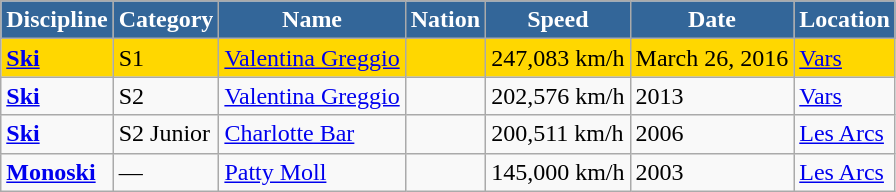<table class="wikitable" style="font-size:100%">
<tr align="center" style="background-color:#369">
<td style="color:white;"><strong>Discipline</strong></td>
<td style="color:white;"><strong>Category</strong></td>
<td style="color:white;"><strong>Name</strong></td>
<td style="color:white;"><strong>Nation</strong></td>
<td style="color:white;"><strong>Speed</strong></td>
<td style="color:white;"><strong>Date</strong></td>
<td style="color:white;"><strong>Location</strong></td>
</tr>
<tr>
<td bgcolor="gold"><strong><a href='#'>Ski</a></strong></td>
<td bgcolor="gold">S1</td>
<td bgcolor="gold"><a href='#'>Valentina Greggio</a></td>
<td bgcolor="gold"></td>
<td bgcolor="gold">247,083 km/h</td>
<td bgcolor="gold">March 26, 2016</td>
<td bgcolor="gold"> <a href='#'>Vars</a></td>
</tr>
<tr>
<td><strong><a href='#'>Ski</a></strong></td>
<td>S2</td>
<td><a href='#'>Valentina Greggio</a></td>
<td></td>
<td>202,576 km/h</td>
<td>2013</td>
<td> <a href='#'>Vars</a></td>
</tr>
<tr>
<td><strong><a href='#'>Ski</a></strong></td>
<td>S2 Junior</td>
<td><a href='#'>Charlotte Bar</a></td>
<td></td>
<td>200,511 km/h</td>
<td>2006</td>
<td> <a href='#'>Les Arcs</a></td>
</tr>
<tr>
<td><strong><a href='#'>Monoski</a></strong></td>
<td>—</td>
<td><a href='#'>Patty Moll</a></td>
<td></td>
<td>145,000 km/h</td>
<td>2003</td>
<td> <a href='#'>Les Arcs</a></td>
</tr>
</table>
